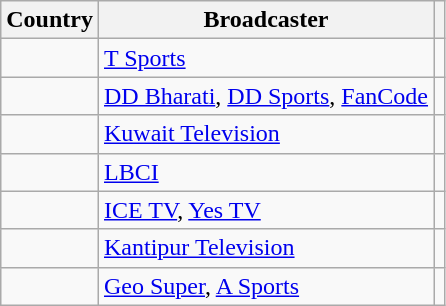<table class="wikitable sortable" text-align:left;">
<tr>
<th scope=col>Country</th>
<th scope=col>Broadcaster</th>
<th scope="col" class=unsortable></th>
</tr>
<tr>
<td></td>
<td><a href='#'>T Sports</a></td>
<td></td>
</tr>
<tr>
<td></td>
<td><a href='#'>DD Bharati</a>, <a href='#'>DD Sports</a>, <a href='#'>FanCode</a></td>
<td></td>
</tr>
<tr>
<td></td>
<td><a href='#'>Kuwait Television</a></td>
<td></td>
</tr>
<tr>
<td></td>
<td><a href='#'>LBCI</a></td>
<td></td>
</tr>
<tr>
<td></td>
<td><a href='#'>ICE TV</a>, <a href='#'>Yes TV</a></td>
<td></td>
</tr>
<tr>
<td></td>
<td><a href='#'>Kantipur Television</a></td>
<td></td>
</tr>
<tr>
<td></td>
<td><a href='#'>Geo Super</a>, <a href='#'>A Sports</a></td>
<td></td>
</tr>
</table>
